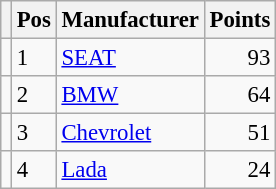<table class="wikitable" style="font-size: 95%;">
<tr>
<th></th>
<th>Pos</th>
<th>Manufacturer</th>
<th>Points</th>
</tr>
<tr>
<td align="left"></td>
<td>1</td>
<td> <a href='#'>SEAT</a></td>
<td align="right">93</td>
</tr>
<tr>
<td align="left"></td>
<td>2</td>
<td> <a href='#'>BMW</a></td>
<td align="right">64</td>
</tr>
<tr>
<td align="left"></td>
<td>3</td>
<td> <a href='#'>Chevrolet</a></td>
<td align="right">51</td>
</tr>
<tr>
<td align="left"></td>
<td>4</td>
<td> <a href='#'>Lada</a></td>
<td align="right">24</td>
</tr>
</table>
